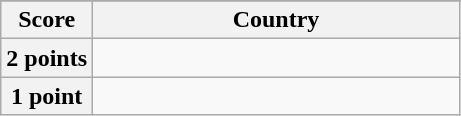<table class="wikitable">
<tr>
</tr>
<tr>
<th scope="col" width="20%">Score</th>
<th scope="col">Country</th>
</tr>
<tr>
<th scope="row">2 points</th>
<td></td>
</tr>
<tr>
<th scope="row">1 point</th>
<td></td>
</tr>
</table>
